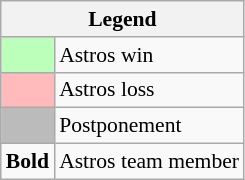<table class="wikitable" style="font-size:90%">
<tr>
<th colspan="2">Legend</th>
</tr>
<tr>
<td style="background:#bfb;"> </td>
<td>Astros win</td>
</tr>
<tr>
<td style="background:#fbb;"> </td>
<td>Astros loss</td>
</tr>
<tr>
<td style="background:#bbb;"> </td>
<td>Postponement</td>
</tr>
<tr>
<td><strong>Bold</strong></td>
<td>Astros team member</td>
</tr>
</table>
